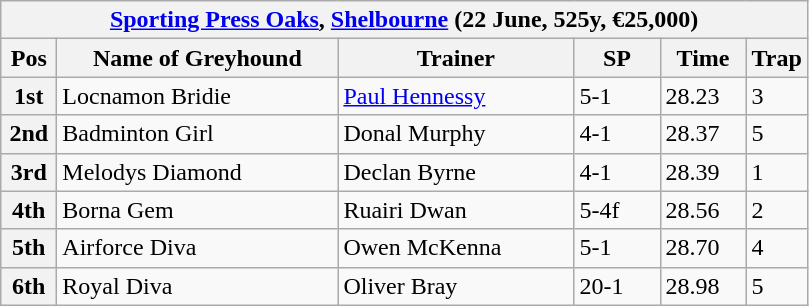<table class="wikitable">
<tr>
<th colspan="6"><a href='#'>Sporting Press Oaks</a>, <a href='#'>Shelbourne</a> (22 June, 525y, €25,000)</th>
</tr>
<tr>
<th width=30>Pos</th>
<th width=180>Name of Greyhound</th>
<th width=150>Trainer</th>
<th width=50>SP</th>
<th width=50>Time</th>
<th width=30>Trap</th>
</tr>
<tr>
<th>1st</th>
<td>Locnamon Bridie</td>
<td><a href='#'>Paul Hennessy</a></td>
<td>5-1</td>
<td>28.23</td>
<td>3</td>
</tr>
<tr>
<th>2nd</th>
<td>Badminton Girl</td>
<td>Donal Murphy</td>
<td>4-1</td>
<td>28.37</td>
<td>5</td>
</tr>
<tr>
<th>3rd</th>
<td>Melodys Diamond</td>
<td>Declan Byrne</td>
<td>4-1</td>
<td>28.39</td>
<td>1</td>
</tr>
<tr>
<th>4th</th>
<td>Borna Gem</td>
<td>Ruairi Dwan</td>
<td>5-4f</td>
<td>28.56</td>
<td>2</td>
</tr>
<tr>
<th>5th</th>
<td>Airforce Diva</td>
<td>Owen McKenna</td>
<td>5-1</td>
<td>28.70</td>
<td>4</td>
</tr>
<tr>
<th>6th</th>
<td>Royal Diva</td>
<td>Oliver Bray</td>
<td>20-1</td>
<td>28.98</td>
<td>5</td>
</tr>
</table>
